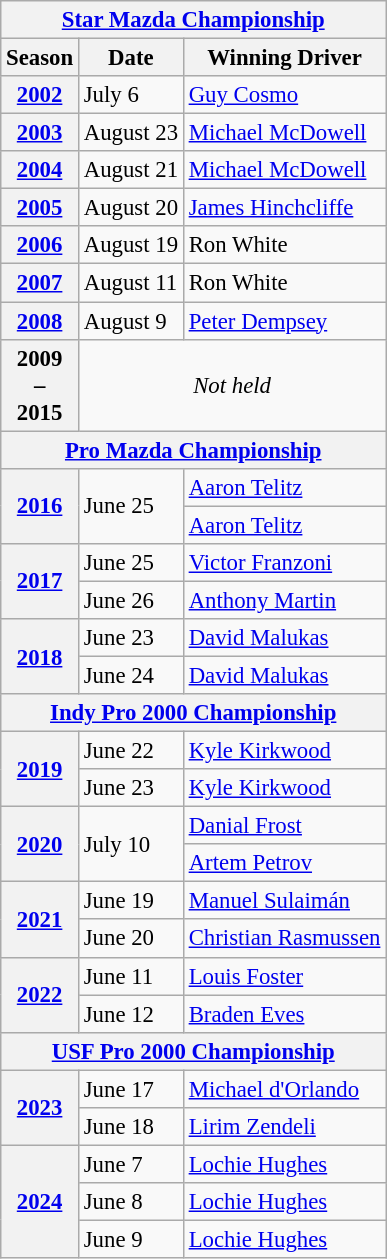<table class="wikitable" style="font-size: 95%;">
<tr>
<th colspan=3><a href='#'>Star Mazda Championship</a></th>
</tr>
<tr>
<th>Season</th>
<th>Date</th>
<th>Winning Driver</th>
</tr>
<tr>
<th><a href='#'>2002</a></th>
<td>July 6</td>
<td> <a href='#'>Guy Cosmo</a></td>
</tr>
<tr>
<th><a href='#'>2003</a></th>
<td>August 23</td>
<td> <a href='#'>Michael McDowell</a></td>
</tr>
<tr>
<th><a href='#'>2004</a></th>
<td>August 21</td>
<td> <a href='#'>Michael McDowell</a></td>
</tr>
<tr>
<th><a href='#'>2005</a></th>
<td>August 20</td>
<td> <a href='#'>James Hinchcliffe</a></td>
</tr>
<tr>
<th><a href='#'>2006</a></th>
<td>August 19</td>
<td> Ron White</td>
</tr>
<tr>
<th><a href='#'>2007</a></th>
<td>August 11</td>
<td> Ron White</td>
</tr>
<tr>
<th><a href='#'>2008</a></th>
<td>August 9</td>
<td> <a href='#'>Peter Dempsey</a></td>
</tr>
<tr>
<th align=center>2009<br>–<br>2015</th>
<td align=center colspan="2"><em>Not held</em></td>
</tr>
<tr>
<th colspan=3><a href='#'>Pro Mazda Championship</a></th>
</tr>
<tr>
<th rowspan="2"><a href='#'>2016</a></th>
<td rowspan="2">June 25</td>
<td> <a href='#'>Aaron Telitz</a></td>
</tr>
<tr>
<td> <a href='#'>Aaron Telitz</a></td>
</tr>
<tr>
<th rowspan="2"><a href='#'>2017</a></th>
<td>June 25</td>
<td> <a href='#'>Victor Franzoni</a></td>
</tr>
<tr>
<td>June 26</td>
<td> <a href='#'>Anthony Martin</a></td>
</tr>
<tr>
<th rowspan="2"><a href='#'>2018</a></th>
<td>June 23</td>
<td> <a href='#'>David Malukas</a></td>
</tr>
<tr>
<td>June 24</td>
<td> <a href='#'>David Malukas</a></td>
</tr>
<tr>
<th colspan=3><a href='#'>Indy Pro 2000 Championship</a></th>
</tr>
<tr>
<th rowspan="2"><a href='#'>2019</a></th>
<td>June 22</td>
<td> <a href='#'>Kyle Kirkwood</a></td>
</tr>
<tr>
<td>June 23</td>
<td> <a href='#'>Kyle Kirkwood</a></td>
</tr>
<tr>
<th rowspan="2"><a href='#'>2020</a></th>
<td rowspan="2">July 10</td>
<td> <a href='#'>Danial Frost</a></td>
</tr>
<tr>
<td> <a href='#'>Artem Petrov</a></td>
</tr>
<tr>
<th rowspan="2"><a href='#'>2021</a></th>
<td>June 19</td>
<td> <a href='#'>Manuel Sulaimán</a></td>
</tr>
<tr>
<td>June 20</td>
<td> <a href='#'>Christian Rasmussen</a></td>
</tr>
<tr>
<th rowspan="2"><a href='#'>2022</a></th>
<td>June 11</td>
<td> <a href='#'>Louis Foster</a></td>
</tr>
<tr>
<td>June 12</td>
<td> <a href='#'>Braden Eves</a></td>
</tr>
<tr>
<th colspan="3"><a href='#'>USF Pro 2000 Championship</a></th>
</tr>
<tr>
<th rowspan="2"><a href='#'>2023</a></th>
<td>June 17</td>
<td> <a href='#'>Michael d'Orlando</a></td>
</tr>
<tr>
<td>June 18</td>
<td> <a href='#'>Lirim Zendeli</a></td>
</tr>
<tr>
<th rowspan="3"><a href='#'>2024</a></th>
<td>June 7</td>
<td> <a href='#'>Lochie Hughes</a></td>
</tr>
<tr>
<td>June 8</td>
<td> <a href='#'>Lochie Hughes</a></td>
</tr>
<tr>
<td>June 9</td>
<td> <a href='#'>Lochie Hughes</a></td>
</tr>
</table>
